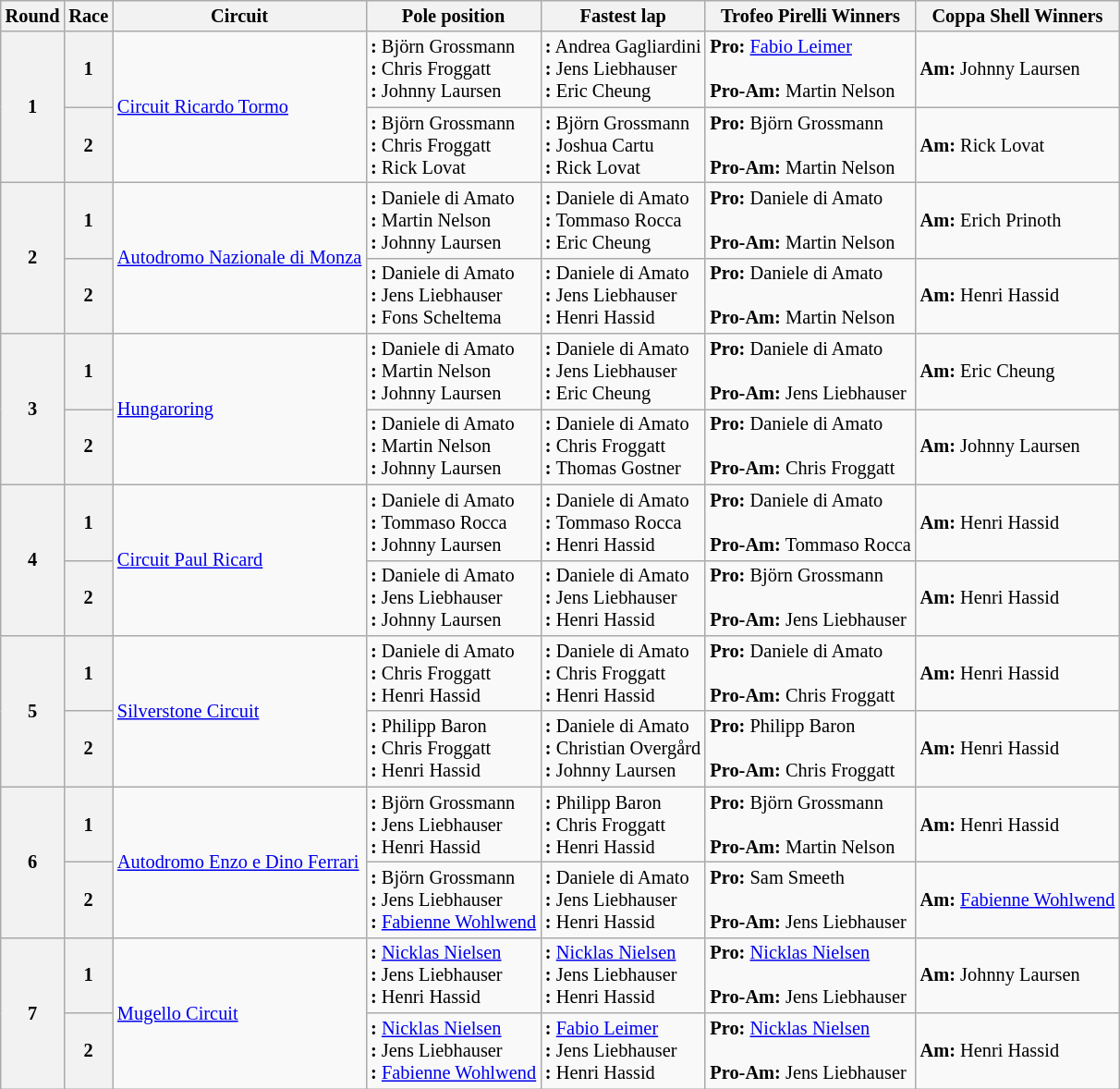<table class="wikitable" style="font-size: 85%;">
<tr>
<th>Round</th>
<th>Race</th>
<th>Circuit</th>
<th>Pole position</th>
<th>Fastest lap</th>
<th>Trofeo Pirelli Winners</th>
<th>Coppa Shell Winners</th>
</tr>
<tr>
<th rowspan=2>1</th>
<th>1</th>
<td rowspan=2> <a href='#'>Circuit Ricardo Tormo</a></td>
<td><strong>:</strong>  Björn Grossmann<br><strong>:</strong>  Chris Froggatt<br><strong>:</strong>  Johnny Laursen</td>
<td><strong>:</strong>  Andrea Gagliardini<br><strong>:</strong>  Jens Liebhauser<br><strong>:</strong>  Eric Cheung</td>
<td><strong>Pro:</strong>  <a href='#'>Fabio Leimer</a><br><br><strong>Pro-Am:</strong>  Martin Nelson<br></td>
<td><strong>Am:</strong>  Johnny Laursen<br></td>
</tr>
<tr>
<th>2</th>
<td><strong>:</strong>  Björn Grossmann<br><strong>:</strong>  Chris Froggatt<br><strong>:</strong>  Rick Lovat</td>
<td><strong>:</strong>  Björn Grossmann<br><strong>:</strong>  Joshua Cartu<br><strong>:</strong>  Rick Lovat</td>
<td><strong>Pro:</strong>  Björn Grossmann<br><br><strong>Pro-Am:</strong>  Martin Nelson<br></td>
<td><strong>Am:</strong>  Rick Lovat<br></td>
</tr>
<tr>
<th rowspan=2>2</th>
<th>1</th>
<td rowspan=2> <a href='#'>Autodromo Nazionale di Monza</a></td>
<td><strong>:</strong>  Daniele di Amato<br><strong>:</strong>  Martin Nelson<br><strong>:</strong>  Johnny Laursen</td>
<td><strong>:</strong>  Daniele di Amato<br><strong>:</strong>  Tommaso Rocca<br><strong>:</strong>  Eric Cheung</td>
<td><strong>Pro:</strong>  Daniele di Amato<br><br><strong>Pro-Am:</strong>  Martin Nelson<br></td>
<td><strong>Am:</strong>  Erich Prinoth<br></td>
</tr>
<tr>
<th>2</th>
<td><strong>:</strong>  Daniele di Amato<br><strong>:</strong>  Jens Liebhauser<br><strong>:</strong>  Fons Scheltema</td>
<td><strong>:</strong>  Daniele di Amato<br><strong>:</strong>  Jens Liebhauser<br><strong>:</strong>  Henri Hassid</td>
<td><strong>Pro:</strong>  Daniele di Amato<br><br><strong>Pro-Am:</strong>  Martin Nelson<br></td>
<td><strong>Am:</strong>  Henri Hassid<br></td>
</tr>
<tr>
<th rowspan=2>3</th>
<th>1</th>
<td rowspan=2> <a href='#'>Hungaroring</a></td>
<td><strong>:</strong>  Daniele di Amato<br><strong>:</strong>  Martin Nelson<br><strong>:</strong>  Johnny Laursen</td>
<td><strong>:</strong>  Daniele di Amato<br><strong>:</strong>  Jens Liebhauser<br><strong>:</strong>  Eric Cheung</td>
<td><strong>Pro:</strong>  Daniele di Amato<br><br><strong>Pro-Am:</strong>  Jens Liebhauser<br></td>
<td><strong>Am:</strong>  Eric Cheung<br></td>
</tr>
<tr>
<th>2</th>
<td><strong>:</strong>  Daniele di Amato<br><strong>:</strong>  Martin Nelson<br><strong>:</strong>  Johnny Laursen</td>
<td><strong>:</strong>  Daniele di Amato<br><strong>:</strong>  Chris Froggatt<br><strong>:</strong>  Thomas Gostner</td>
<td><strong>Pro:</strong>  Daniele di Amato<br><br><strong>Pro-Am:</strong>  Chris Froggatt<br></td>
<td><strong>Am:</strong>  Johnny Laursen<br></td>
</tr>
<tr>
<th rowspan=2>4</th>
<th>1</th>
<td rowspan=2> <a href='#'>Circuit Paul Ricard</a></td>
<td><strong>:</strong>  Daniele di Amato<br><strong>:</strong>  Tommaso Rocca<br><strong>:</strong>  Johnny Laursen</td>
<td><strong>:</strong>  Daniele di Amato<br><strong>:</strong>  Tommaso Rocca<br><strong>:</strong>  Henri Hassid</td>
<td><strong>Pro:</strong>  Daniele di Amato<br><br><strong>Pro-Am:</strong>  Tommaso Rocca<br></td>
<td><strong>Am:</strong>  Henri Hassid<br></td>
</tr>
<tr>
<th>2</th>
<td><strong>:</strong>  Daniele di Amato<br><strong>:</strong>  Jens Liebhauser<br><strong>:</strong>  Johnny Laursen</td>
<td><strong>:</strong>  Daniele di Amato<br><strong>:</strong>  Jens Liebhauser<br><strong>:</strong>  Henri Hassid</td>
<td><strong>Pro:</strong>  Björn Grossmann<br><br><strong>Pro-Am:</strong>  Jens Liebhauser<br></td>
<td><strong>Am:</strong>  Henri Hassid<br></td>
</tr>
<tr>
<th rowspan=2>5</th>
<th>1</th>
<td rowspan=2> <a href='#'>Silverstone Circuit</a></td>
<td><strong>:</strong>  Daniele di Amato<br><strong>:</strong>  Chris Froggatt<br><strong>:</strong>  Henri Hassid</td>
<td><strong>:</strong>  Daniele di Amato<br><strong>:</strong>  Chris Froggatt<br><strong>:</strong>  Henri Hassid</td>
<td><strong>Pro:</strong>  Daniele di Amato<br><br><strong>Pro-Am:</strong>  Chris Froggatt<br></td>
<td><strong>Am:</strong>  Henri Hassid<br></td>
</tr>
<tr>
<th>2</th>
<td><strong>:</strong>  Philipp Baron<br><strong>:</strong>  Chris Froggatt<br><strong>:</strong>  Henri Hassid</td>
<td><strong>:</strong>  Daniele di Amato<br><strong>:</strong>  Christian Overgård<br><strong>:</strong>  Johnny Laursen</td>
<td><strong>Pro:</strong>  Philipp Baron<br><br><strong>Pro-Am:</strong>  Chris Froggatt<br></td>
<td><strong>Am:</strong>  Henri Hassid<br></td>
</tr>
<tr>
<th rowspan=2>6</th>
<th>1</th>
<td rowspan=2> <a href='#'>Autodromo Enzo e Dino Ferrari</a></td>
<td><strong>:</strong>  Björn Grossmann<br><strong>:</strong>  Jens Liebhauser<br><strong>:</strong>  Henri Hassid</td>
<td><strong>:</strong>  Philipp Baron<br><strong>:</strong>  Chris Froggatt<br><strong>:</strong>  Henri Hassid</td>
<td><strong>Pro:</strong>  Björn Grossmann<br><br><strong>Pro-Am:</strong>  Martin Nelson<br></td>
<td><strong>Am:</strong>  Henri Hassid<br></td>
</tr>
<tr>
<th>2</th>
<td><strong>:</strong>  Björn Grossmann<br><strong>:</strong>  Jens Liebhauser<br><strong>:</strong>  <a href='#'>Fabienne Wohlwend</a></td>
<td><strong>:</strong>  Daniele di Amato<br><strong>:</strong>  Jens Liebhauser<br><strong>:</strong>  Henri Hassid</td>
<td><strong>Pro:</strong>  Sam Smeeth<br><br><strong>Pro-Am:</strong>  Jens Liebhauser<br></td>
<td><strong>Am:</strong>  <a href='#'>Fabienne Wohlwend</a><br></td>
</tr>
<tr>
<th rowspan=2>7</th>
<th>1</th>
<td rowspan=2> <a href='#'>Mugello Circuit</a></td>
<td><strong>:</strong>  <a href='#'>Nicklas Nielsen</a><br><strong>:</strong>  Jens Liebhauser<br><strong>:</strong>  Henri Hassid</td>
<td><strong>:</strong>  <a href='#'>Nicklas Nielsen</a><br><strong>:</strong>  Jens Liebhauser<br><strong>:</strong>  Henri Hassid</td>
<td><strong>Pro:</strong>  <a href='#'>Nicklas Nielsen</a><br><br><strong>Pro-Am:</strong>  Jens Liebhauser<br></td>
<td><strong>Am:</strong>  Johnny Laursen<br></td>
</tr>
<tr>
<th>2</th>
<td><strong>:</strong>  <a href='#'>Nicklas Nielsen</a><br><strong>:</strong>  Jens Liebhauser<br><strong>:</strong>  <a href='#'>Fabienne Wohlwend</a></td>
<td><strong>:</strong>  <a href='#'>Fabio Leimer</a><br><strong>:</strong>  Jens Liebhauser<br><strong>:</strong>  Henri Hassid</td>
<td><strong>Pro:</strong>  <a href='#'>Nicklas Nielsen</a><br><br><strong>Pro-Am:</strong>  Jens Liebhauser<br></td>
<td><strong>Am:</strong>  Henri Hassid<br></td>
</tr>
</table>
